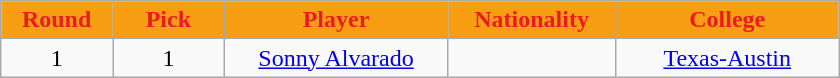<table class="wikitable sortable sortable">
<tr>
<th style="background:#f79e13; color:#eb1b22" width="10%">Round</th>
<th style="background:#f79e13; color:#eb1b22" width="10%">Pick</th>
<th style="background:#f79e13; color:#eb1b22" width="20%">Player</th>
<th style="background:#f79e13; color:#eb1b22" width="15%">Nationality</th>
<th style="background:#f79e13; color:#eb1b22" width="20%">College</th>
</tr>
<tr style="text-align: center">
<td align="center">1</td>
<td align="center">1</td>
<td><a href='#'>Sonny Alvarado</a></td>
<td></td>
<td><a href='#'>Texas-Austin</a></td>
</tr>
</table>
